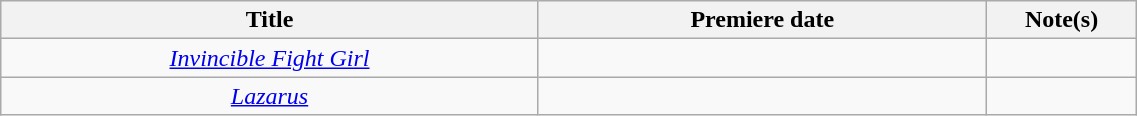<table class="wikitable plainrowheaders sortable" style="width:60%;text-align:center;">
<tr>
<th width="24%">Title</th>
<th width="20%">Premiere date</th>
<th width="6%">Note(s)</th>
</tr>
<tr>
<td scope="row" style="text-align:center;"><em><a href='#'>Invincible Fight Girl</a></em></td>
<td></td>
<td></td>
</tr>
<tr>
<td scope="row" style="text-align:center;"><em><a href='#'>Lazarus</a></em></td>
<td></td>
<td></td>
</tr>
</table>
